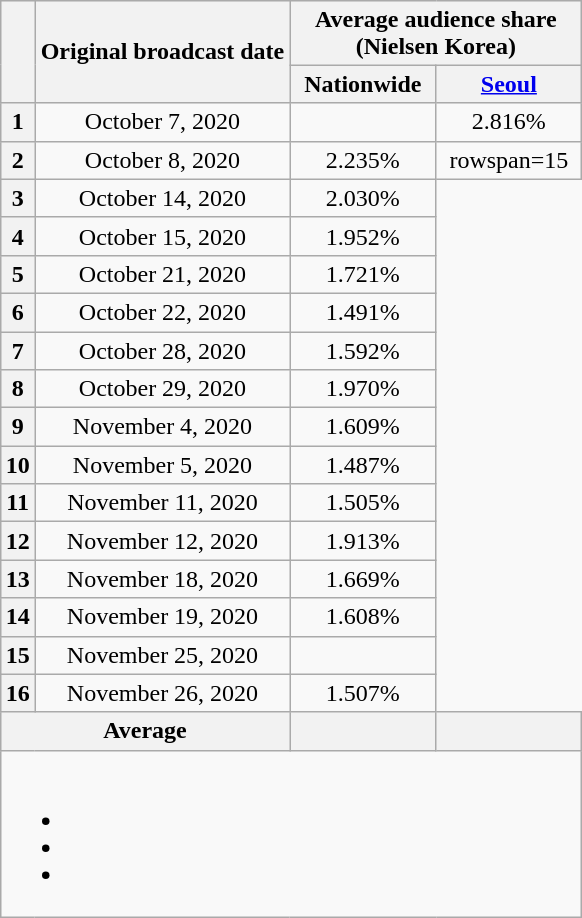<table class="wikitable" style="text-align:center;max-width:450px; margin-left: auto; margin-right: auto; border: none;">
<tr>
</tr>
<tr>
<th rowspan="2"></th>
<th rowspan="2">Original broadcast date</th>
<th colspan="2">Average audience share<br>(Nielsen Korea)</th>
</tr>
<tr>
<th width="90">Nationwide</th>
<th width="90"><a href='#'>Seoul</a></th>
</tr>
<tr>
<th>1</th>
<td>October 7, 2020</td>
<td></td>
<td>2.816%</td>
</tr>
<tr>
<th>2</th>
<td>October 8, 2020</td>
<td>2.235%</td>
<td>rowspan=15 </td>
</tr>
<tr>
<th>3</th>
<td>October 14, 2020</td>
<td>2.030%</td>
</tr>
<tr>
<th>4</th>
<td>October 15, 2020</td>
<td>1.952%</td>
</tr>
<tr>
<th>5</th>
<td>October 21, 2020</td>
<td>1.721%</td>
</tr>
<tr>
<th>6</th>
<td>October 22, 2020</td>
<td>1.491%</td>
</tr>
<tr>
<th>7</th>
<td>October 28, 2020</td>
<td>1.592%</td>
</tr>
<tr>
<th>8</th>
<td>October 29, 2020</td>
<td>1.970%</td>
</tr>
<tr>
<th>9</th>
<td>November 4, 2020</td>
<td>1.609%</td>
</tr>
<tr>
<th>10</th>
<td>November 5, 2020</td>
<td>1.487%</td>
</tr>
<tr>
<th>11</th>
<td>November 11, 2020</td>
<td>1.505%</td>
</tr>
<tr>
<th>12</th>
<td>November 12, 2020</td>
<td>1.913%</td>
</tr>
<tr>
<th>13</th>
<td>November 18, 2020</td>
<td>1.669%</td>
</tr>
<tr>
<th>14</th>
<td>November 19, 2020</td>
<td>1.608%</td>
</tr>
<tr>
<th>15</th>
<td>November 25, 2020</td>
<td></td>
</tr>
<tr>
<th>16</th>
<td>November 26, 2020</td>
<td>1.507%</td>
</tr>
<tr>
<th colspan="2">Average</th>
<th></th>
<th></th>
</tr>
<tr>
<td colspan="6"><br><ul><li></li><li></li><li></li></ul></td>
</tr>
</table>
